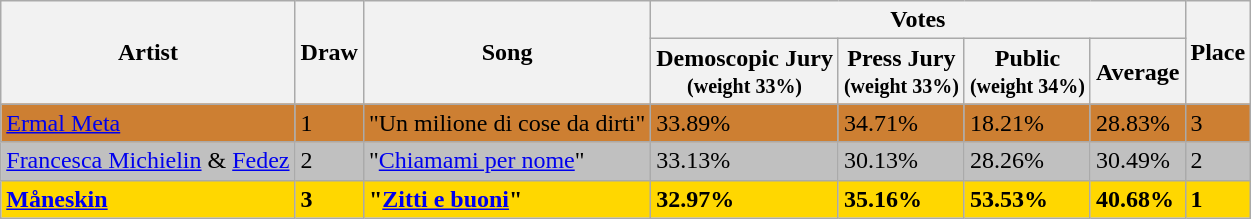<table class="wikitable sortable">
<tr>
<th rowspan="2">Artist</th>
<th rowspan="2">Draw</th>
<th rowspan="2">Song</th>
<th colspan="4" class="unsortable">Votes</th>
<th rowspan="2">Place</th>
</tr>
<tr>
<th>Demoscopic Jury<br><small>(weight 33%)</small></th>
<th>Press Jury<br><small>(weight 33%)</small></th>
<th>Public<br><small>(weight 34%)</small></th>
<th>Average</th>
</tr>
<tr bgcolor="#cd7f32">
<td><a href='#'>Ermal Meta</a></td>
<td>1</td>
<td>"Un milione di cose da dirti"</td>
<td>33.89%</td>
<td>34.71%</td>
<td>18.21%</td>
<td>28.83%</td>
<td>3</td>
</tr>
<tr bgcolor="silver">
<td><a href='#'>Francesca Michielin</a> & <a href='#'>Fedez</a></td>
<td>2</td>
<td>"<a href='#'>Chiamami per nome</a>"</td>
<td>33.13%</td>
<td>30.13%</td>
<td>28.26%</td>
<td>30.49%</td>
<td>2</td>
</tr>
<tr bgcolor="gold">
<td><strong><a href='#'>Måneskin</a></strong></td>
<td><strong>3</strong></td>
<td><strong>"<a href='#'>Zitti e buoni</a>"</strong></td>
<td><strong>32.97%</strong></td>
<td><strong>35.16%</strong></td>
<td><strong>53.53%</strong></td>
<td><strong>40.68%</strong></td>
<td><strong>1</strong></td>
</tr>
</table>
